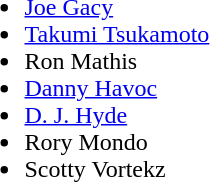<table>
<tr>
<td valign=top><br><ul><li><a href='#'>Joe Gacy</a></li><li><a href='#'>Takumi Tsukamoto</a></li><li>Ron Mathis</li><li><a href='#'>Danny Havoc</a></li><li><a href='#'>D. J. Hyde</a></li><li>Rory Mondo</li><li>Scotty Vortekz</li></ul></td>
</tr>
</table>
